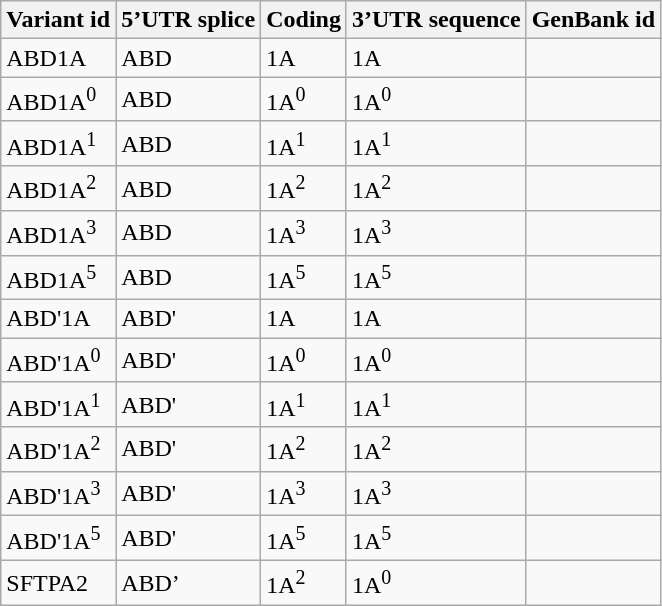<table class="wikitable">
<tr>
<th>Variant id</th>
<th>5’UTR splice</th>
<th>Coding</th>
<th>3’UTR sequence</th>
<th>GenBank id</th>
</tr>
<tr>
<td>ABD1A</td>
<td>ABD</td>
<td>1A</td>
<td>1A</td>
<td></td>
</tr>
<tr>
<td>ABD1A<sup>0</sup></td>
<td>ABD</td>
<td>1A<sup>0</sup></td>
<td>1A<sup>0</sup></td>
<td></td>
</tr>
<tr>
<td>ABD1A<sup>1</sup></td>
<td>ABD</td>
<td>1A<sup>1</sup></td>
<td>1A<sup>1</sup></td>
<td></td>
</tr>
<tr>
<td>ABD1A<sup>2</sup></td>
<td>ABD</td>
<td>1A<sup>2</sup></td>
<td>1A<sup>2</sup></td>
<td></td>
</tr>
<tr>
<td>ABD1A<sup>3</sup></td>
<td>ABD</td>
<td>1A<sup>3</sup></td>
<td>1A<sup>3</sup></td>
<td></td>
</tr>
<tr>
<td>ABD1A<sup>5</sup></td>
<td>ABD</td>
<td>1A<sup>5</sup></td>
<td>1A<sup>5</sup></td>
<td></td>
</tr>
<tr>
<td>ABD'1A</td>
<td>ABD'</td>
<td>1A</td>
<td>1A</td>
<td></td>
</tr>
<tr>
<td>ABD'1A<sup>0</sup></td>
<td>ABD'</td>
<td>1A<sup>0</sup></td>
<td>1A<sup>0</sup></td>
<td></td>
</tr>
<tr>
<td>ABD'1A<sup>1</sup></td>
<td>ABD'</td>
<td>1A<sup>1</sup></td>
<td>1A<sup>1</sup></td>
<td></td>
</tr>
<tr>
<td>ABD'1A<sup>2</sup></td>
<td>ABD'</td>
<td>1A<sup>2</sup></td>
<td>1A<sup>2</sup></td>
<td></td>
</tr>
<tr>
<td>ABD'1A<sup>3</sup></td>
<td>ABD'</td>
<td>1A<sup>3</sup></td>
<td>1A<sup>3</sup></td>
<td></td>
</tr>
<tr>
<td>ABD'1A<sup>5</sup></td>
<td>ABD'</td>
<td>1A<sup>5</sup></td>
<td>1A<sup>5</sup></td>
<td></td>
</tr>
<tr>
<td>SFTPA2</td>
<td>ABD’</td>
<td>1A<sup>2</sup></td>
<td>1A<sup>0</sup></td>
<td></td>
</tr>
</table>
